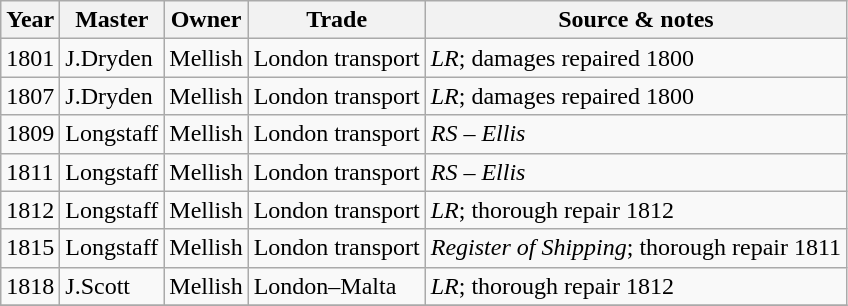<table class=" wikitable">
<tr>
<th>Year</th>
<th>Master</th>
<th>Owner</th>
<th>Trade</th>
<th>Source & notes</th>
</tr>
<tr>
<td>1801</td>
<td>J.Dryden</td>
<td>Mellish</td>
<td>London transport</td>
<td><em>LR</em>; damages repaired 1800</td>
</tr>
<tr>
<td>1807</td>
<td>J.Dryden</td>
<td>Mellish</td>
<td>London transport</td>
<td><em>LR</em>; damages repaired 1800</td>
</tr>
<tr>
<td>1809</td>
<td>Longstaff</td>
<td>Mellish</td>
<td>London transport</td>
<td><em>RS</em> – <em>Ellis</em></td>
</tr>
<tr>
<td>1811</td>
<td>Longstaff</td>
<td>Mellish</td>
<td>London transport</td>
<td><em>RS</em> – <em>Ellis</em></td>
</tr>
<tr>
<td>1812</td>
<td>Longstaff</td>
<td>Mellish</td>
<td>London transport</td>
<td><em>LR</em>; thorough repair 1812</td>
</tr>
<tr>
<td>1815</td>
<td>Longstaff</td>
<td>Mellish</td>
<td>London transport</td>
<td><em>Register of Shipping</em>; thorough repair 1811</td>
</tr>
<tr>
<td>1818</td>
<td>J.Scott</td>
<td>Mellish</td>
<td>London–Malta</td>
<td><em>LR</em>; thorough repair 1812</td>
</tr>
<tr>
</tr>
</table>
